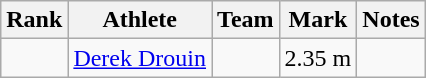<table class="wikitable sortable">
<tr>
<th>Rank</th>
<th>Athlete</th>
<th>Team</th>
<th>Mark</th>
<th>Notes</th>
</tr>
<tr>
<td align=center></td>
<td><a href='#'>Derek Drouin</a></td>
<td></td>
<td>2.35 m</td>
<td></td>
</tr>
</table>
